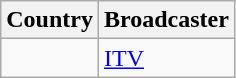<table class="wikitable">
<tr>
<th align=center>Country</th>
<th align=center>Broadcaster</th>
</tr>
<tr>
<td></td>
<td><a href='#'>ITV</a></td>
</tr>
</table>
